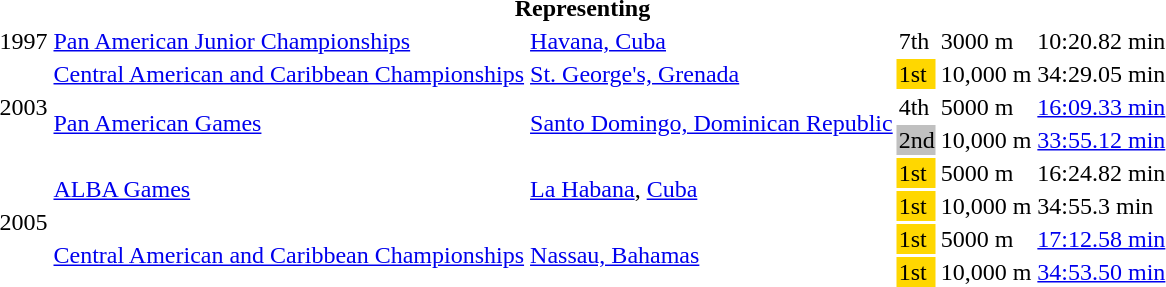<table>
<tr>
<th colspan="6">Representing </th>
</tr>
<tr>
<td>1997</td>
<td><a href='#'>Pan American Junior Championships</a></td>
<td><a href='#'>Havana, Cuba</a></td>
<td>7th</td>
<td>3000 m</td>
<td>10:20.82 min</td>
</tr>
<tr>
<td rowspan=3>2003</td>
<td><a href='#'>Central American and Caribbean Championships</a></td>
<td><a href='#'>St. George's, Grenada</a></td>
<td bgcolor=gold>1st</td>
<td>10,000 m</td>
<td>34:29.05 min</td>
</tr>
<tr>
<td rowspan=2><a href='#'>Pan American Games</a></td>
<td rowspan=2><a href='#'>Santo Domingo, Dominican Republic</a></td>
<td>4th</td>
<td>5000 m</td>
<td><a href='#'>16:09.33 min</a></td>
</tr>
<tr>
<td bgcolor=silver>2nd</td>
<td>10,000 m</td>
<td><a href='#'>33:55.12 min</a></td>
</tr>
<tr>
<td rowspan=4>2005</td>
<td rowspan=2><a href='#'>ALBA Games</a></td>
<td rowspan=2><a href='#'>La Habana</a>, <a href='#'>Cuba</a></td>
<td bgcolor=gold>1st</td>
<td>5000 m</td>
<td>16:24.82 min</td>
</tr>
<tr>
<td bgcolor=gold>1st</td>
<td>10,000 m</td>
<td>34:55.3 min</td>
</tr>
<tr>
<td rowspan=2><a href='#'>Central American and Caribbean Championships</a></td>
<td rowspan=2><a href='#'>Nassau, Bahamas</a></td>
<td bgcolor=gold>1st</td>
<td>5000 m</td>
<td><a href='#'>17:12.58 min</a></td>
</tr>
<tr>
<td bgcolor=gold>1st</td>
<td>10,000 m</td>
<td><a href='#'>34:53.50 min</a></td>
</tr>
</table>
